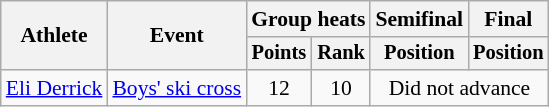<table class="wikitable" style="font-size:90%">
<tr>
<th rowspan="2">Athlete</th>
<th rowspan="2">Event</th>
<th colspan=2>Group heats</th>
<th>Semifinal</th>
<th>Final</th>
</tr>
<tr style="font-size:95%">
<th>Points</th>
<th>Rank</th>
<th>Position</th>
<th>Position</th>
</tr>
<tr align=center>
<td align=left><a href='#'>Eli Derrick</a></td>
<td align=left><a href='#'>Boys' ski cross</a></td>
<td>12</td>
<td>10</td>
<td colspan=2>Did not advance</td>
</tr>
</table>
